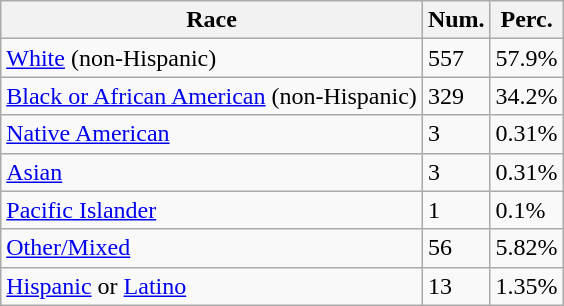<table class="wikitable">
<tr>
<th>Race</th>
<th>Num.</th>
<th>Perc.</th>
</tr>
<tr>
<td><a href='#'>White</a> (non-Hispanic)</td>
<td>557</td>
<td>57.9%</td>
</tr>
<tr>
<td><a href='#'>Black or African American</a> (non-Hispanic)</td>
<td>329</td>
<td>34.2%</td>
</tr>
<tr>
<td><a href='#'>Native American</a></td>
<td>3</td>
<td>0.31%</td>
</tr>
<tr>
<td><a href='#'>Asian</a></td>
<td>3</td>
<td>0.31%</td>
</tr>
<tr>
<td><a href='#'>Pacific Islander</a></td>
<td>1</td>
<td>0.1%</td>
</tr>
<tr>
<td><a href='#'>Other/Mixed</a></td>
<td>56</td>
<td>5.82%</td>
</tr>
<tr>
<td><a href='#'>Hispanic</a> or <a href='#'>Latino</a></td>
<td>13</td>
<td>1.35%</td>
</tr>
</table>
